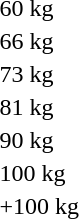<table>
<tr>
<td rowspan=2>60 kg</td>
<td rowspan=2></td>
<td rowspan=2></td>
<td></td>
</tr>
<tr>
<td></td>
</tr>
<tr>
<td rowspan=2>66 kg</td>
<td rowspan=2></td>
<td rowspan=2></td>
<td></td>
</tr>
<tr>
<td></td>
</tr>
<tr>
<td rowspan=2>73 kg</td>
<td rowspan=2></td>
<td rowspan=2></td>
<td></td>
</tr>
<tr>
<td></td>
</tr>
<tr>
<td rowspan=2>81 kg</td>
<td rowspan=2></td>
<td rowspan=2></td>
<td></td>
</tr>
<tr>
<td></td>
</tr>
<tr>
<td rowspan=2>90 kg</td>
<td rowspan=2></td>
<td rowspan=2></td>
<td></td>
</tr>
<tr>
<td></td>
</tr>
<tr>
<td rowspan=2>100 kg</td>
<td rowspan=2></td>
<td rowspan=2></td>
<td></td>
</tr>
<tr>
<td></td>
</tr>
<tr>
<td rowspan=2>+100 kg</td>
<td rowspan=2></td>
<td rowspan=2></td>
<td></td>
</tr>
<tr>
<td></td>
</tr>
</table>
